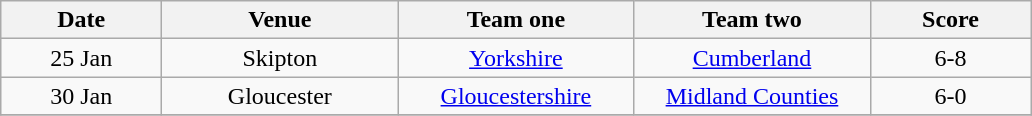<table class="wikitable" style="text-align: center">
<tr>
<th width=100>Date</th>
<th width=150>Venue</th>
<th width=150>Team one</th>
<th width=150>Team two</th>
<th width=100>Score</th>
</tr>
<tr>
<td>25 Jan</td>
<td>Skipton</td>
<td><a href='#'>Yorkshire</a></td>
<td><a href='#'>Cumberland</a></td>
<td>6-8</td>
</tr>
<tr>
<td>30 Jan</td>
<td>Gloucester</td>
<td><a href='#'>Gloucestershire</a></td>
<td><a href='#'>Midland Counties</a></td>
<td>6-0</td>
</tr>
<tr>
</tr>
</table>
